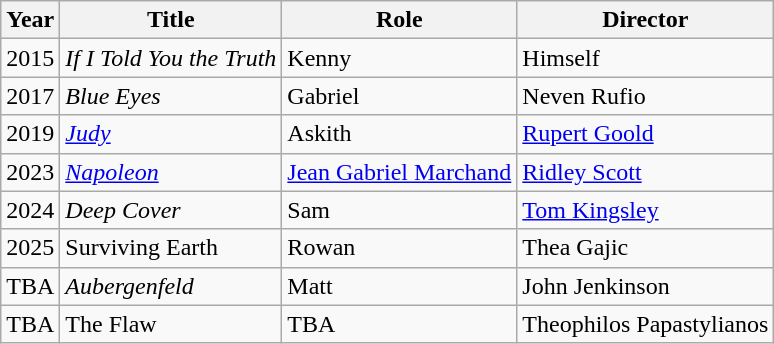<table class="wikitable">
<tr>
<th>Year</th>
<th>Title</th>
<th>Role</th>
<th>Director</th>
</tr>
<tr>
<td>2015</td>
<td><em>If I Told You the Truth</em></td>
<td>Kenny</td>
<td>Himself</td>
</tr>
<tr>
<td>2017</td>
<td><em>Blue Eyes</em></td>
<td>Gabriel</td>
<td>Neven Rufio</td>
</tr>
<tr>
<td>2019</td>
<td><em><a href='#'>Judy</a></em></td>
<td>Askith</td>
<td><a href='#'>Rupert Goold</a></td>
</tr>
<tr>
<td>2023</td>
<td><em><a href='#'>Napoleon</a></em></td>
<td><a href='#'>Jean Gabriel Marchand</a></td>
<td><a href='#'>Ridley Scott</a></td>
</tr>
<tr>
<td>2024</td>
<td><em>Deep Cover</em></td>
<td>Sam</td>
<td><a href='#'>Tom Kingsley</a></td>
</tr>
<tr>
<td>2025</td>
<td>Surviving Earth</td>
<td>Rowan</td>
<td>Thea Gajic</td>
</tr>
<tr>
<td>TBA</td>
<td><em>Aubergenfeld</em></td>
<td>Matt</td>
<td>John Jenkinson</td>
</tr>
<tr>
<td>TBA</td>
<td>The Flaw</td>
<td>TBA</td>
<td>Theophilos Papastylianos</td>
</tr>
</table>
